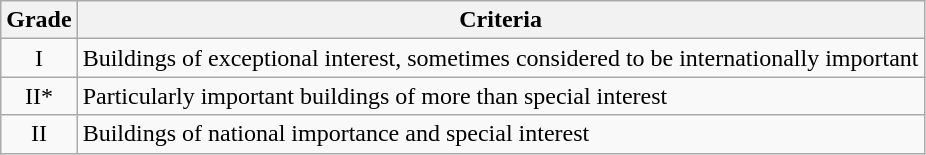<table class="wikitable">
<tr>
<th>Grade</th>
<th>Criteria</th>
</tr>
<tr>
<td align="center" >I</td>
<td>Buildings of exceptional interest, sometimes considered to be internationally important</td>
</tr>
<tr>
<td align="center" >II*</td>
<td>Particularly important buildings of more than special interest</td>
</tr>
<tr>
<td align="center" >II</td>
<td>Buildings of national importance and special interest</td>
</tr>
</table>
